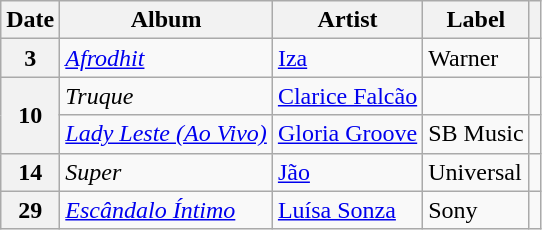<table class="wikitable plainrowheaders">
<tr>
<th>Date</th>
<th>Album</th>
<th>Artist</th>
<th>Label</th>
<th></th>
</tr>
<tr>
<th scope="row" style="text-align:center;">3</th>
<td><em><a href='#'>Afrodhit</a></em></td>
<td><a href='#'>Iza</a></td>
<td>Warner</td>
<td></td>
</tr>
<tr>
<th scope="row" style="text-align:center;" rowspan="2">10</th>
<td><em>Truque</em></td>
<td><a href='#'>Clarice Falcão</a></td>
<td></td>
<td></td>
</tr>
<tr>
<td><em><a href='#'>Lady Leste (Ao Vivo)</a></em></td>
<td><a href='#'>Gloria Groove</a></td>
<td>SB Music</td>
<td></td>
</tr>
<tr>
<th scope="row" style="text-align:center;">14</th>
<td><em>Super</em></td>
<td><a href='#'>Jão</a></td>
<td>Universal</td>
<td></td>
</tr>
<tr>
<th scope="row" style="text-align:center;">29</th>
<td><em><a href='#'>Escândalo Íntimo</a></em></td>
<td><a href='#'>Luísa Sonza</a></td>
<td>Sony</td>
<td></td>
</tr>
</table>
